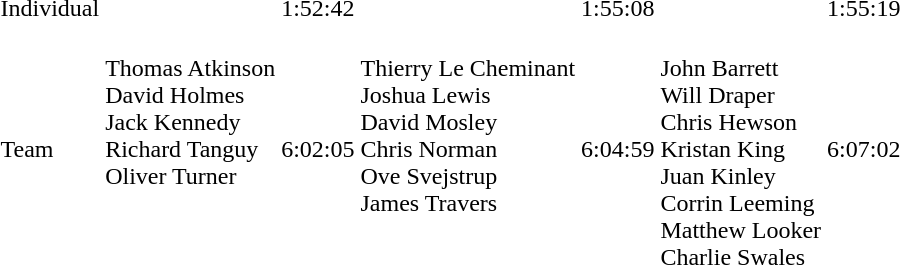<table>
<tr>
<td>Individual</td>
<td> </td>
<td>1:52:42</td>
<td></td>
<td>1:55:08</td>
<td></td>
<td>1:55:19</td>
</tr>
<tr>
<td>Team</td>
<td valign=top> <br> Thomas Atkinson <br>David Holmes <br> Jack Kennedy<br> Richard Tanguy<br>Oliver Turner</td>
<td>6:02:05</td>
<td valign=top> <br> Thierry Le Cheminant <br>Joshua Lewis <br>David Mosley <br>Chris Norman <br> Ove Svejstrup <br> James Travers</td>
<td>6:04:59</td>
<td valign=top> <br> John Barrett<br> Will Draper<br> Chris Hewson<br> Kristan King<br> Juan Kinley<br>Corrin Leeming<br>Matthew Looker<br>Charlie Swales</td>
<td>6:07:02</td>
</tr>
</table>
